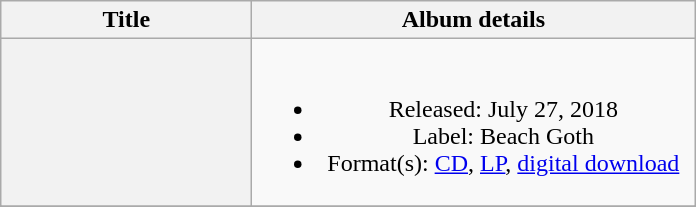<table class="wikitable plainrowheaders" style="text-align:center;">
<tr>
<th scope="col" style="width:10em;">Title</th>
<th scope="col" style="width:18em;">Album details</th>
</tr>
<tr>
<th scope="row"></th>
<td><br><ul><li>Released: July 27, 2018</li><li>Label: Beach Goth</li><li>Format(s): <a href='#'>CD</a>, <a href='#'>LP</a>, <a href='#'>digital download</a></li></ul></td>
</tr>
<tr>
</tr>
<tr>
</tr>
</table>
